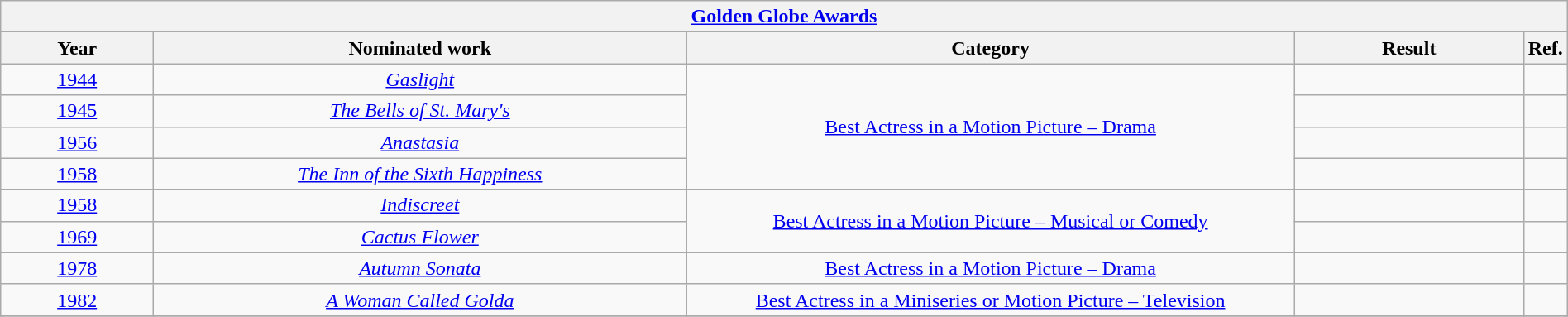<table width="100%" class="wikitable">
<tr>
<th colspan="5" align="center"><a href='#'>Golden Globe Awards</a></th>
</tr>
<tr>
<th width="10%">Year</th>
<th width="35%">Nominated work</th>
<th width="40%">Category</th>
<th width="15%">Result</th>
<th>Ref.</th>
</tr>
<tr>
<td style="text-align:center;"><a href='#'>1944</a></td>
<td style="text-align:center;"><em><a href='#'>Gaslight</a></em></td>
<td style="text-align:center;" rowspan="4"><a href='#'>Best Actress in a Motion Picture – Drama</a></td>
<td></td>
<td style="text-align:center"></td>
</tr>
<tr>
<td style="text-align:center;"><a href='#'>1945</a></td>
<td style="text-align:center;"><em><a href='#'>The Bells of St. Mary's</a></em></td>
<td></td>
<td style="text-align:center"></td>
</tr>
<tr>
<td style="text-align:center;"><a href='#'>1956</a></td>
<td style="text-align:center;"><em><a href='#'>Anastasia</a></em></td>
<td></td>
<td style="text-align:center"></td>
</tr>
<tr>
<td style="text-align:center;"><a href='#'>1958</a></td>
<td style="text-align:center;"><em><a href='#'>The Inn of the Sixth Happiness</a></em></td>
<td></td>
<td style="text-align:center"></td>
</tr>
<tr>
<td style="text-align:center;"><a href='#'>1958</a></td>
<td style="text-align:center;"><em><a href='#'>Indiscreet</a></em></td>
<td style="text-align:center;" rowspan="2"><a href='#'>Best Actress in a Motion Picture – Musical or Comedy</a></td>
<td></td>
<td style="text-align:center"></td>
</tr>
<tr>
<td style="text-align:center;"><a href='#'>1969</a></td>
<td style="text-align:center;"><em><a href='#'>Cactus Flower</a></em></td>
<td></td>
<td style="text-align:center"></td>
</tr>
<tr>
<td style="text-align:center;"><a href='#'>1978</a></td>
<td style="text-align:center;"><em><a href='#'>Autumn Sonata</a></em></td>
<td style="text-align:center;"><a href='#'>Best Actress in a Motion Picture – Drama</a></td>
<td></td>
<td style="text-align:center"></td>
</tr>
<tr>
<td style="text-align:center;"><a href='#'>1982</a></td>
<td style="text-align:center;"><em><a href='#'>A Woman Called Golda</a></em></td>
<td style="text-align:center;"><a href='#'>Best Actress in a Miniseries or Motion Picture – Television</a></td>
<td></td>
<td style="text-align:center"></td>
</tr>
<tr>
</tr>
</table>
